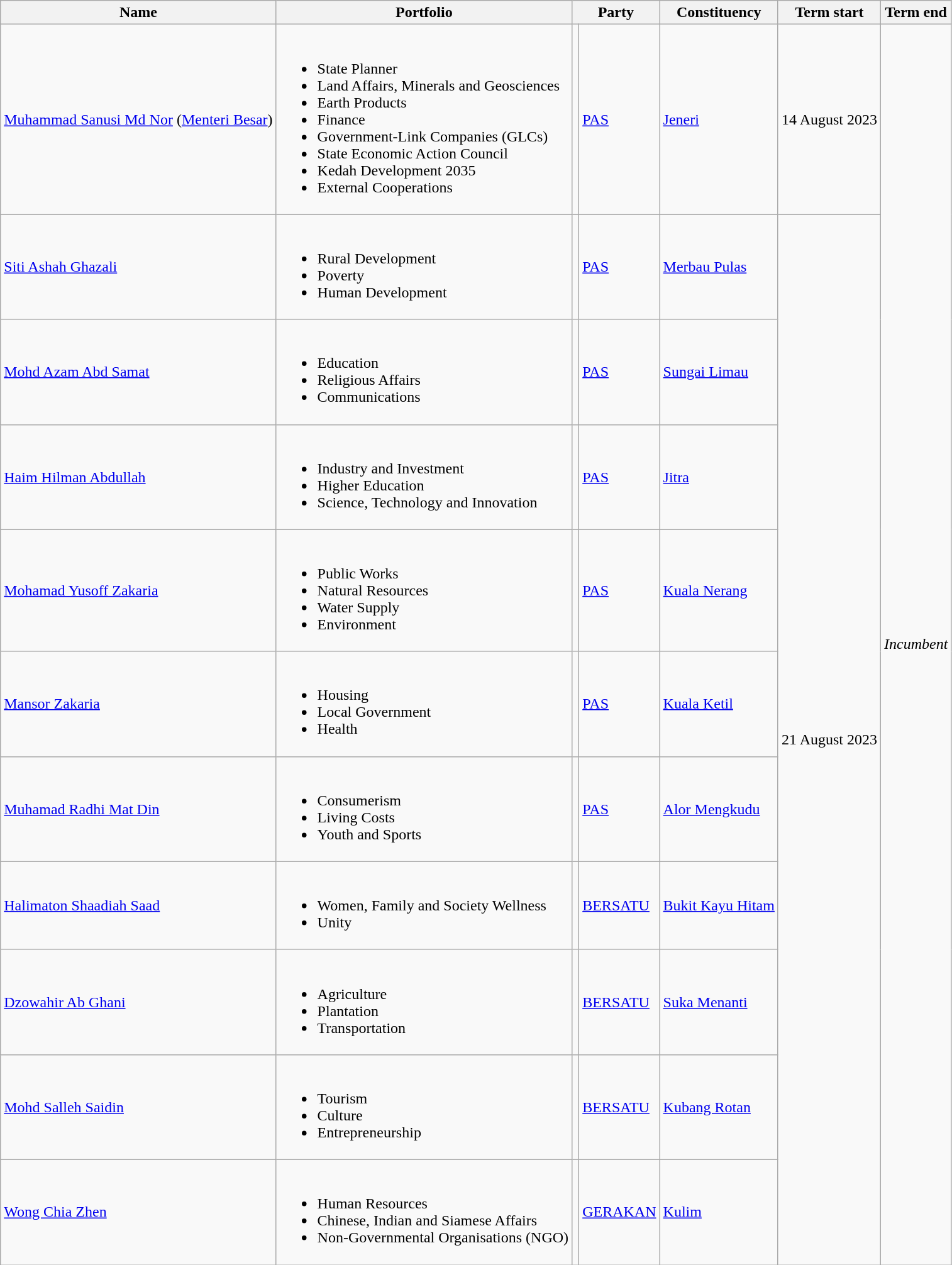<table class="wikitable">
<tr>
<th>Name</th>
<th>Portfolio</th>
<th colspan=2>Party</th>
<th>Constituency</th>
<th>Term start</th>
<th>Term end</th>
</tr>
<tr>
<td><a href='#'>Muhammad Sanusi Md Nor</a> (<a href='#'>Menteri Besar</a>)</td>
<td><br><ul><li>State Planner</li><li>Land Affairs, Minerals and Geosciences</li><li>Earth Products</li><li>Finance</li><li>Government-Link Companies (GLCs)</li><li>State Economic Action Council</li><li>Kedah Development 2035</li><li>External Cooperations</li></ul></td>
<td bgcolor=></td>
<td><a href='#'>PAS</a></td>
<td><a href='#'>Jeneri</a></td>
<td>14 August 2023</td>
<td rowspan="11"><em>Incumbent</em></td>
</tr>
<tr>
<td><a href='#'>Siti Ashah Ghazali</a></td>
<td><br><ul><li>Rural Development</li><li>Poverty</li><li>Human Development</li></ul></td>
<td bgcolor=></td>
<td><a href='#'>PAS</a></td>
<td><a href='#'>Merbau Pulas</a></td>
<td rowspan="10">21 August 2023</td>
</tr>
<tr>
<td><a href='#'>Mohd Azam Abd Samat</a></td>
<td><br><ul><li>Education</li><li>Religious Affairs</li><li>Communications</li></ul></td>
<td bgcolor=></td>
<td><a href='#'>PAS</a></td>
<td><a href='#'>Sungai Limau</a></td>
</tr>
<tr>
<td><a href='#'>Haim Hilman Abdullah</a></td>
<td><br><ul><li>Industry and Investment</li><li>Higher Education</li><li>Science, Technology and Innovation</li></ul></td>
<td bgcolor=></td>
<td><a href='#'>PAS</a></td>
<td><a href='#'>Jitra</a></td>
</tr>
<tr>
<td><a href='#'>Mohamad Yusoff Zakaria</a></td>
<td><br><ul><li>Public Works</li><li>Natural Resources</li><li>Water Supply</li><li>Environment</li></ul></td>
<td bgcolor=></td>
<td><a href='#'>PAS</a></td>
<td><a href='#'>Kuala Nerang</a></td>
</tr>
<tr>
<td><a href='#'>Mansor Zakaria</a></td>
<td><br><ul><li>Housing</li><li>Local Government</li><li>Health</li></ul></td>
<td bgcolor=></td>
<td><a href='#'>PAS</a></td>
<td><a href='#'>Kuala Ketil</a></td>
</tr>
<tr>
<td><a href='#'>Muhamad Radhi Mat Din</a></td>
<td><br><ul><li>Consumerism</li><li>Living Costs</li><li>Youth and Sports</li></ul></td>
<td bgcolor=></td>
<td><a href='#'>PAS</a></td>
<td><a href='#'>Alor Mengkudu</a></td>
</tr>
<tr>
<td><a href='#'>Halimaton Shaadiah Saad</a></td>
<td><br><ul><li>Women, Family and Society Wellness</li><li>Unity</li></ul></td>
<td bgcolor=></td>
<td><a href='#'>BERSATU</a></td>
<td><a href='#'>Bukit Kayu Hitam</a></td>
</tr>
<tr>
<td><a href='#'>Dzowahir Ab Ghani</a></td>
<td><br><ul><li>Agriculture</li><li>Plantation</li><li>Transportation</li></ul></td>
<td bgcolor=></td>
<td><a href='#'>BERSATU</a></td>
<td><a href='#'>Suka Menanti</a></td>
</tr>
<tr>
<td><a href='#'>Mohd Salleh Saidin</a></td>
<td><br><ul><li>Tourism</li><li>Culture</li><li>Entrepreneurship</li></ul></td>
<td bgcolor=></td>
<td><a href='#'>BERSATU</a></td>
<td><a href='#'>Kubang Rotan</a></td>
</tr>
<tr>
<td><a href='#'>Wong Chia Zhen</a></td>
<td><br><ul><li>Human Resources</li><li>Chinese, Indian and Siamese Affairs</li><li>Non-Governmental Organisations (NGO)</li></ul></td>
<td bgcolor=></td>
<td><a href='#'>GERAKAN</a></td>
<td><a href='#'>Kulim</a></td>
</tr>
</table>
